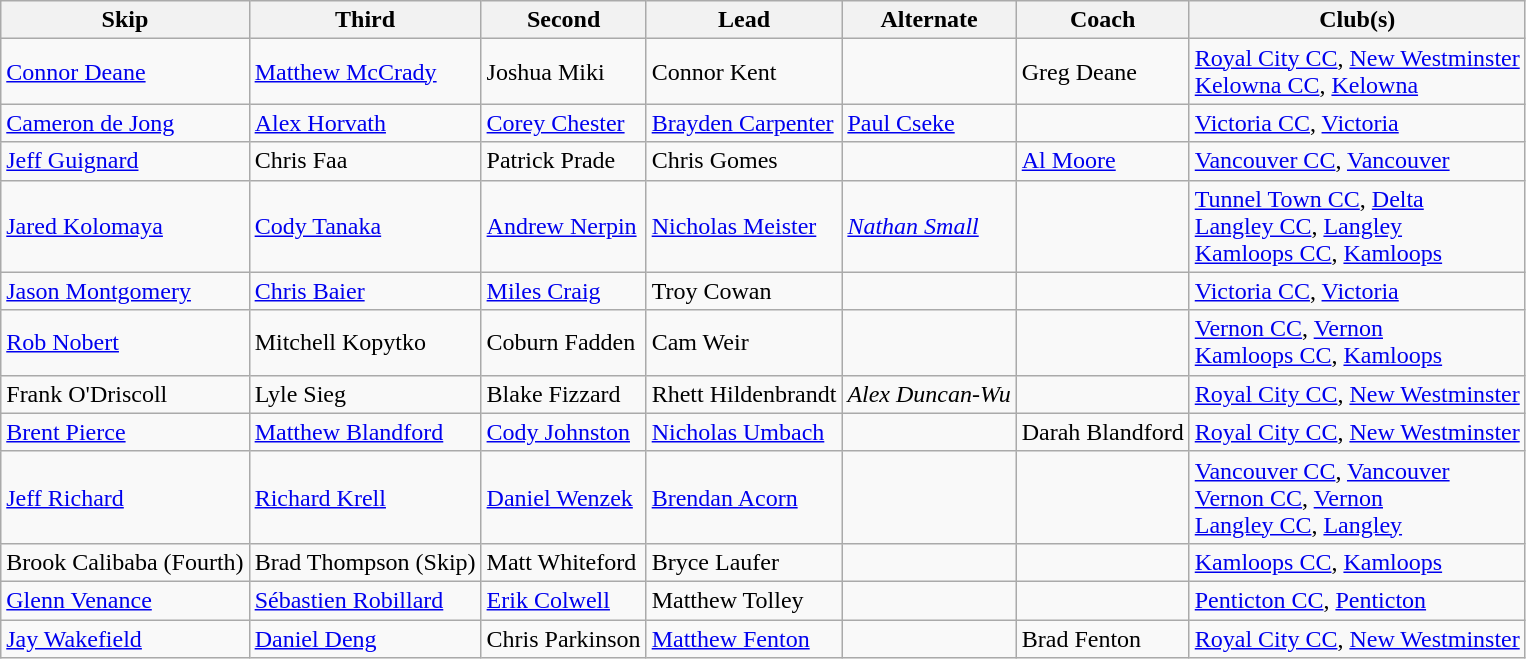<table class="wikitable">
<tr>
<th scope="col">Skip</th>
<th scope="col">Third</th>
<th scope="col">Second</th>
<th scope="col">Lead</th>
<th scope="col">Alternate</th>
<th scope="col">Coach</th>
<th scope="col">Club(s)</th>
</tr>
<tr>
<td><a href='#'>Connor Deane</a></td>
<td><a href='#'>Matthew McCrady</a></td>
<td>Joshua Miki</td>
<td>Connor Kent</td>
<td></td>
<td>Greg Deane</td>
<td><a href='#'>Royal City CC</a>, <a href='#'>New Westminster</a> <br> <a href='#'>Kelowna CC</a>, <a href='#'>Kelowna</a></td>
</tr>
<tr>
<td><a href='#'>Cameron de Jong</a></td>
<td><a href='#'>Alex Horvath</a></td>
<td><a href='#'>Corey Chester</a></td>
<td><a href='#'>Brayden Carpenter</a></td>
<td><a href='#'>Paul Cseke</a></td>
<td></td>
<td><a href='#'>Victoria CC</a>, <a href='#'>Victoria</a></td>
</tr>
<tr>
<td><a href='#'>Jeff Guignard</a></td>
<td>Chris Faa</td>
<td>Patrick Prade</td>
<td>Chris Gomes</td>
<td></td>
<td><a href='#'>Al Moore</a></td>
<td><a href='#'>Vancouver CC</a>, <a href='#'>Vancouver</a></td>
</tr>
<tr>
<td><a href='#'>Jared Kolomaya</a></td>
<td><a href='#'>Cody Tanaka</a></td>
<td><a href='#'>Andrew Nerpin</a></td>
<td><a href='#'>Nicholas Meister</a></td>
<td><em><a href='#'>Nathan Small</a></em></td>
<td></td>
<td><a href='#'>Tunnel Town CC</a>, <a href='#'>Delta</a> <br> <a href='#'>Langley CC</a>, <a href='#'>Langley</a> <br> <a href='#'>Kamloops CC</a>, <a href='#'>Kamloops</a></td>
</tr>
<tr>
<td><a href='#'>Jason Montgomery</a></td>
<td><a href='#'>Chris Baier</a></td>
<td><a href='#'>Miles Craig</a></td>
<td>Troy Cowan</td>
<td></td>
<td></td>
<td><a href='#'>Victoria CC</a>, <a href='#'>Victoria</a></td>
</tr>
<tr>
<td><a href='#'>Rob Nobert</a></td>
<td>Mitchell Kopytko</td>
<td>Coburn Fadden</td>
<td>Cam Weir</td>
<td></td>
<td></td>
<td><a href='#'>Vernon CC</a>, <a href='#'>Vernon</a> <br> <a href='#'>Kamloops CC</a>, <a href='#'>Kamloops</a></td>
</tr>
<tr>
<td>Frank O'Driscoll</td>
<td>Lyle Sieg</td>
<td>Blake Fizzard</td>
<td>Rhett Hildenbrandt</td>
<td><em>Alex Duncan-Wu</em></td>
<td></td>
<td><a href='#'>Royal City CC</a>, <a href='#'>New Westminster</a></td>
</tr>
<tr>
<td><a href='#'>Brent Pierce</a></td>
<td><a href='#'>Matthew Blandford</a></td>
<td><a href='#'>Cody Johnston</a></td>
<td><a href='#'>Nicholas Umbach</a></td>
<td></td>
<td>Darah Blandford</td>
<td><a href='#'>Royal City CC</a>, <a href='#'>New Westminster</a></td>
</tr>
<tr>
<td><a href='#'>Jeff Richard</a></td>
<td><a href='#'>Richard Krell</a></td>
<td><a href='#'>Daniel Wenzek</a></td>
<td><a href='#'>Brendan Acorn</a></td>
<td></td>
<td></td>
<td><a href='#'>Vancouver CC</a>, <a href='#'>Vancouver</a> <br> <a href='#'>Vernon CC</a>, <a href='#'>Vernon</a><br><a href='#'>Langley CC</a>, <a href='#'>Langley</a></td>
</tr>
<tr>
<td>Brook Calibaba (Fourth)</td>
<td>Brad Thompson (Skip)</td>
<td>Matt Whiteford</td>
<td>Bryce Laufer</td>
<td></td>
<td></td>
<td><a href='#'>Kamloops CC</a>, <a href='#'>Kamloops</a></td>
</tr>
<tr>
<td><a href='#'>Glenn Venance</a></td>
<td><a href='#'>Sébastien Robillard</a></td>
<td><a href='#'>Erik Colwell</a></td>
<td>Matthew Tolley</td>
<td></td>
<td></td>
<td><a href='#'>Penticton CC</a>, <a href='#'>Penticton</a></td>
</tr>
<tr>
<td><a href='#'>Jay Wakefield</a></td>
<td><a href='#'>Daniel Deng</a></td>
<td>Chris Parkinson</td>
<td><a href='#'>Matthew Fenton</a></td>
<td></td>
<td>Brad Fenton</td>
<td><a href='#'>Royal City CC</a>, <a href='#'>New Westminster</a></td>
</tr>
</table>
